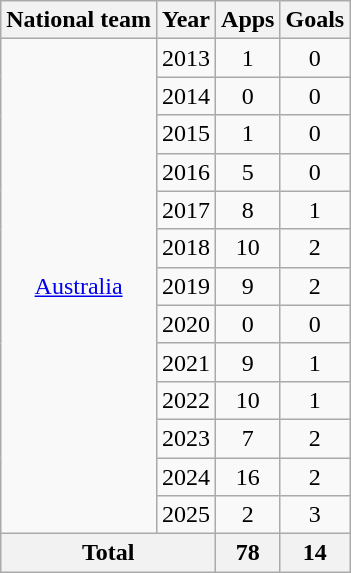<table class="wikitable" style="text-align:center">
<tr>
<th>National team</th>
<th>Year</th>
<th>Apps</th>
<th>Goals</th>
</tr>
<tr>
<td rowspan="13"><a href='#'>Australia</a></td>
<td>2013</td>
<td>1</td>
<td>0</td>
</tr>
<tr>
<td>2014</td>
<td>0</td>
<td>0</td>
</tr>
<tr>
<td>2015</td>
<td>1</td>
<td>0</td>
</tr>
<tr>
<td>2016</td>
<td>5</td>
<td>0</td>
</tr>
<tr>
<td>2017</td>
<td>8</td>
<td>1</td>
</tr>
<tr>
<td>2018</td>
<td>10</td>
<td>2</td>
</tr>
<tr>
<td>2019</td>
<td>9</td>
<td>2</td>
</tr>
<tr>
<td>2020</td>
<td>0</td>
<td>0</td>
</tr>
<tr>
<td>2021</td>
<td>9</td>
<td>1</td>
</tr>
<tr>
<td>2022</td>
<td>10</td>
<td>1</td>
</tr>
<tr>
<td>2023</td>
<td>7</td>
<td>2</td>
</tr>
<tr>
<td>2024</td>
<td>16</td>
<td>2</td>
</tr>
<tr>
<td>2025</td>
<td>2</td>
<td>3</td>
</tr>
<tr>
<th colspan="2">Total</th>
<th>78</th>
<th>14</th>
</tr>
</table>
